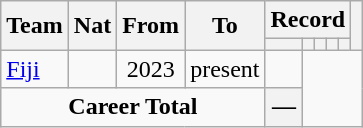<table class="wikitable" style="text-align: center">
<tr>
<th rowspan="2">Team</th>
<th rowspan="2">Nat</th>
<th rowspan="2">From</th>
<th rowspan="2">To</th>
<th colspan="5">Record</th>
<th rowspan=2></th>
</tr>
<tr>
<th></th>
<th></th>
<th></th>
<th></th>
<th></th>
</tr>
<tr>
<td align="left"><a href='#'>Fiji</a></td>
<td align="center"></td>
<td align="center">2023</td>
<td align="center">present<br></td>
<td></td>
</tr>
<tr>
<td colspan=4><strong>Career Total</strong><br></td>
<th>—</th>
</tr>
</table>
